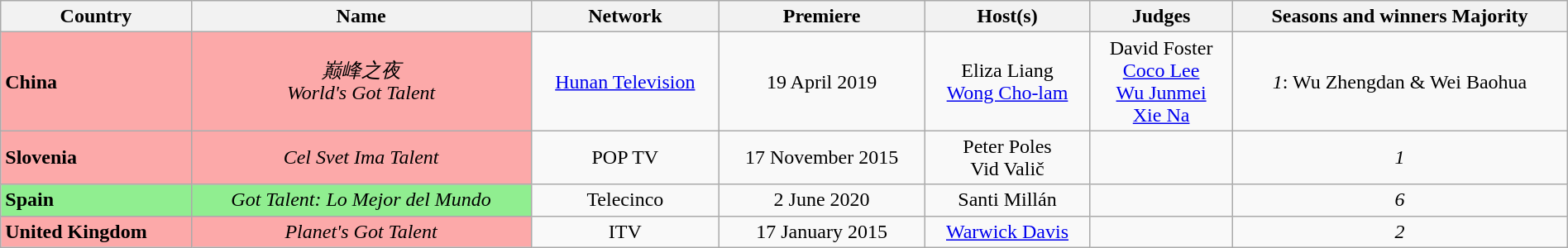<table class="wikitable"  style="text-align:center;  line-height:18px; width:100%;">
<tr>
<th>Country</th>
<th>Name</th>
<th>Network</th>
<th>Premiere</th>
<th>Host(s)</th>
<th>Judges</th>
<th>Seasons and winners Majority</th>
</tr>
<tr>
<td style="background:#fca9a9; text-align:left;"><strong>China</strong></td>
<td style="background:#fca9a9;"><em>巅峰之夜</em><br><em>World's Got Talent</em></td>
<td><a href='#'>Hunan Television</a></td>
<td>19 April 2019</td>
<td>Eliza Liang<br><a href='#'>Wong Cho-lam</a></td>
<td>David Foster<br><a href='#'>Coco Lee</a><br><a href='#'>Wu Junmei</a><br><a href='#'>Xie Na</a></td>
<td><em>1</em>: Wu Zhengdan & Wei Baohua </td>
</tr>
<tr>
<td style="background:#fca9a9; text-align:left;"><strong>Slovenia</strong></td>
<td style="background:#fca9a9;"><em>Cel Svet Ima Talent</em></td>
<td>POP TV</td>
<td>17 November 2015</td>
<td>Peter Poles<br>Vid Valič</td>
<td></td>
<td><em>1</em></td>
</tr>
<tr>
<td style="background:#90EE90; text-align:left;"><strong>Spain</strong></td>
<td style="background:#90EE90;"><em>Got Talent: Lo Mejor del Mundo</em></td>
<td>Telecinco</td>
<td>2 June 2020</td>
<td>Santi Millán</td>
<td></td>
<td><em>6</em></td>
</tr>
<tr>
<td style="background:#fca9a9; text-align:left;"><strong>United Kingdom</strong></td>
<td style="background:#fca9a9;"><em>Planet's Got Talent</em></td>
<td>ITV</td>
<td>17 January 2015</td>
<td><a href='#'>Warwick Davis</a></td>
<td></td>
<td><em>2</em></td>
</tr>
</table>
